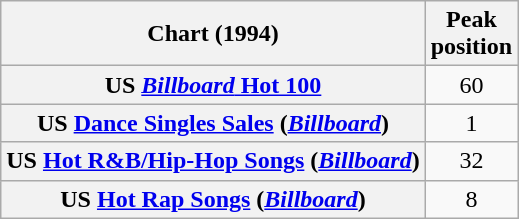<table class="wikitable sortable plainrowheaders" style="text-align:center">
<tr>
<th scope="col">Chart (1994)</th>
<th scope="col">Peak<br>position</th>
</tr>
<tr>
<th scope="row">US <a href='#'><em>Billboard</em> Hot 100</a></th>
<td>60</td>
</tr>
<tr>
<th scope="row">US <a href='#'>Dance Singles Sales</a> (<em><a href='#'>Billboard</a></em>)</th>
<td>1</td>
</tr>
<tr>
<th scope="row">US <a href='#'>Hot R&B/Hip-Hop Songs</a> (<em><a href='#'>Billboard</a></em>)</th>
<td>32</td>
</tr>
<tr>
<th scope="row">US <a href='#'>Hot Rap Songs</a> (<em><a href='#'>Billboard</a></em>)</th>
<td>8</td>
</tr>
</table>
